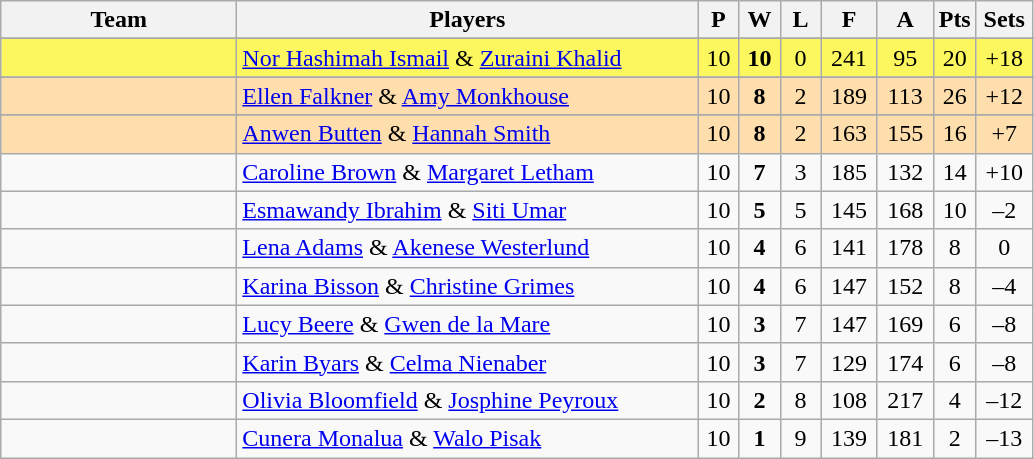<table class=wikitable style="text-align:center">
<tr>
<th width=150>Team</th>
<th width=300>Players</th>
<th width=20>P</th>
<th width=20>W</th>
<th width=20>L</th>
<th width=30>F</th>
<th width=30>A</th>
<th width=20>Pts</th>
<th width=30>Sets</th>
</tr>
<tr>
</tr>
<tr bgcolor=FCF75E>
<td align=left></td>
<td align=left><a href='#'>Nor Hashimah Ismail</a> & <a href='#'>Zuraini Khalid</a></td>
<td>10</td>
<td><strong>10</strong></td>
<td>0</td>
<td>241</td>
<td>95</td>
<td>20</td>
<td>+18</td>
</tr>
<tr>
</tr>
<tr bgcolor=FFDEAD>
<td align=left></td>
<td align=left><a href='#'>Ellen Falkner</a> & <a href='#'>Amy Monkhouse</a></td>
<td>10</td>
<td><strong>8</strong></td>
<td>2</td>
<td>189</td>
<td>113</td>
<td>26</td>
<td>+12</td>
</tr>
<tr>
</tr>
<tr bgcolor=FFDEAD>
<td align=left></td>
<td align=left><a href='#'>Anwen Butten</a> & <a href='#'>Hannah Smith</a></td>
<td>10</td>
<td><strong>8</strong></td>
<td>2</td>
<td>163</td>
<td>155</td>
<td>16</td>
<td>+7</td>
</tr>
<tr>
<td align=left></td>
<td align=left><a href='#'>Caroline Brown</a> & <a href='#'>Margaret Letham</a></td>
<td>10</td>
<td><strong>7</strong></td>
<td>3</td>
<td>185</td>
<td>132</td>
<td>14</td>
<td>+10</td>
</tr>
<tr>
<td align=left></td>
<td align=left><a href='#'>Esmawandy Ibrahim</a> & <a href='#'>Siti Umar</a></td>
<td>10</td>
<td><strong>5</strong></td>
<td>5</td>
<td>145</td>
<td>168</td>
<td>10</td>
<td>–2</td>
</tr>
<tr>
<td align=left></td>
<td align=left><a href='#'>Lena Adams</a> & <a href='#'>Akenese Westerlund</a></td>
<td>10</td>
<td><strong>4</strong></td>
<td>6</td>
<td>141</td>
<td>178</td>
<td>8</td>
<td>0</td>
</tr>
<tr>
<td align=left></td>
<td align=left><a href='#'>Karina Bisson</a> & <a href='#'>Christine Grimes</a></td>
<td>10</td>
<td><strong>4</strong></td>
<td>6</td>
<td>147</td>
<td>152</td>
<td>8</td>
<td>–4</td>
</tr>
<tr>
<td align=left></td>
<td align=left><a href='#'>Lucy Beere</a> & <a href='#'>Gwen de la Mare</a></td>
<td>10</td>
<td><strong>3</strong></td>
<td>7</td>
<td>147</td>
<td>169</td>
<td>6</td>
<td>–8</td>
</tr>
<tr>
<td align=left></td>
<td align=left><a href='#'>Karin Byars</a> & <a href='#'>Celma Nienaber</a></td>
<td>10</td>
<td><strong>3</strong></td>
<td>7</td>
<td>129</td>
<td>174</td>
<td>6</td>
<td>–8</td>
</tr>
<tr>
<td align=left></td>
<td align=left><a href='#'>Olivia Bloomfield</a> & <a href='#'>Josphine Peyroux</a></td>
<td>10</td>
<td><strong>2</strong></td>
<td>8</td>
<td>108</td>
<td>217</td>
<td>4</td>
<td>–12</td>
</tr>
<tr>
<td align=left></td>
<td align=left><a href='#'>Cunera Monalua</a> & <a href='#'>Walo Pisak</a></td>
<td>10</td>
<td><strong>1</strong></td>
<td>9</td>
<td>139</td>
<td>181</td>
<td>2</td>
<td>–13</td>
</tr>
</table>
